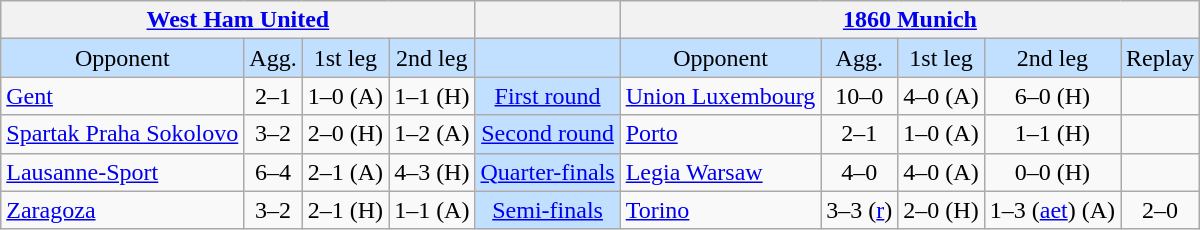<table class="wikitable" style="text-align:center">
<tr>
<th colspan=4> <a href='#'>West Ham United</a></th>
<th></th>
<th colspan=5> <a href='#'>1860 Munich</a></th>
</tr>
<tr style="background:#c1e0ff">
<td>Opponent</td>
<td>Agg.</td>
<td>1st leg</td>
<td>2nd leg</td>
<td></td>
<td>Opponent</td>
<td>Agg.</td>
<td>1st leg</td>
<td>2nd leg</td>
<td>Replay</td>
</tr>
<tr>
<td align=left> <a href='#'>Gent</a></td>
<td>2–1</td>
<td>1–0 (A)</td>
<td>1–1 (H)</td>
<td style="background:#c1e0ff;"><a href='#'>First round</a></td>
<td align=left> <a href='#'>Union Luxembourg</a></td>
<td>10–0</td>
<td>4–0 (A)</td>
<td>6–0 (H)</td>
<td></td>
</tr>
<tr>
<td align=left> <a href='#'>Spartak Praha Sokolovo</a></td>
<td>3–2</td>
<td>2–0 (H)</td>
<td>1–2 (A)</td>
<td style="background:#c1e0ff;"><a href='#'>Second round</a></td>
<td align=left> <a href='#'>Porto</a></td>
<td>2–1</td>
<td>1–0 (A)</td>
<td>1–1 (H)</td>
<td></td>
</tr>
<tr>
<td align=left> <a href='#'>Lausanne-Sport</a></td>
<td>6–4</td>
<td>2–1 (A)</td>
<td>4–3 (H)</td>
<td style="background:#c1e0ff;"><a href='#'>Quarter-finals</a></td>
<td align=left> <a href='#'>Legia Warsaw</a></td>
<td>4–0</td>
<td>4–0 (A)</td>
<td>0–0 (H)</td>
<td></td>
</tr>
<tr>
<td align=left> <a href='#'>Zaragoza</a></td>
<td>3–2</td>
<td>2–1 (H)</td>
<td>1–1 (A)</td>
<td style="background:#c1e0ff;"><a href='#'>Semi-finals</a></td>
<td align=left> <a href='#'>Torino</a></td>
<td>3–3 (<a href='#'>r</a>)</td>
<td>2–0 (H)</td>
<td>1–3 (<a href='#'>aet</a>) (A)</td>
<td>2–0</td>
</tr>
</table>
